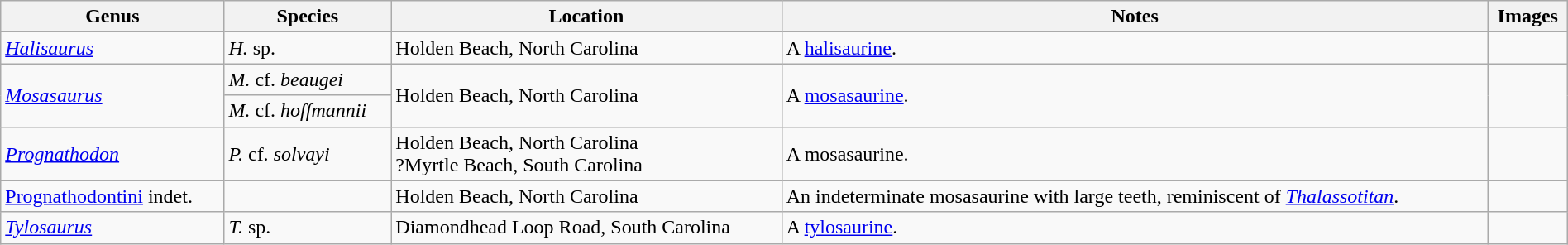<table class="wikitable" width="100%" align="center">
<tr>
<th>Genus</th>
<th>Species</th>
<th>Location</th>
<th>Notes</th>
<th>Images</th>
</tr>
<tr>
<td><em><a href='#'>Halisaurus</a></em></td>
<td><em>H.</em> sp.</td>
<td>Holden Beach, North Carolina</td>
<td>A <a href='#'>halisaurine</a>.</td>
<td></td>
</tr>
<tr>
<td rowspan="2"><em><a href='#'>Mosasaurus</a></em></td>
<td><em>M.</em> cf. <em>beaugei</em></td>
<td rowspan="2">Holden Beach, North Carolina</td>
<td rowspan="2">A <a href='#'>mosasaurine</a>.</td>
<td rowspan="2"></td>
</tr>
<tr>
<td><em>M.</em> cf. <em>hoffmannii</em></td>
</tr>
<tr>
<td><em><a href='#'>Prognathodon</a></em></td>
<td><em>P.</em> cf. <em>solvayi</em></td>
<td>Holden Beach, North Carolina<br>?Myrtle Beach, South Carolina</td>
<td>A mosasaurine.</td>
<td></td>
</tr>
<tr>
<td><a href='#'>Prognathodontini</a> indet.</td>
<td></td>
<td>Holden Beach, North Carolina</td>
<td>An indeterminate mosasaurine with large teeth, reminiscent of <em><a href='#'>Thalassotitan</a></em>.</td>
<td></td>
</tr>
<tr>
<td><em><a href='#'>Tylosaurus</a></em></td>
<td><em>T.</em> sp.</td>
<td>Diamondhead Loop Road, South Carolina</td>
<td>A <a href='#'>tylosaurine</a>.</td>
<td></td>
</tr>
</table>
